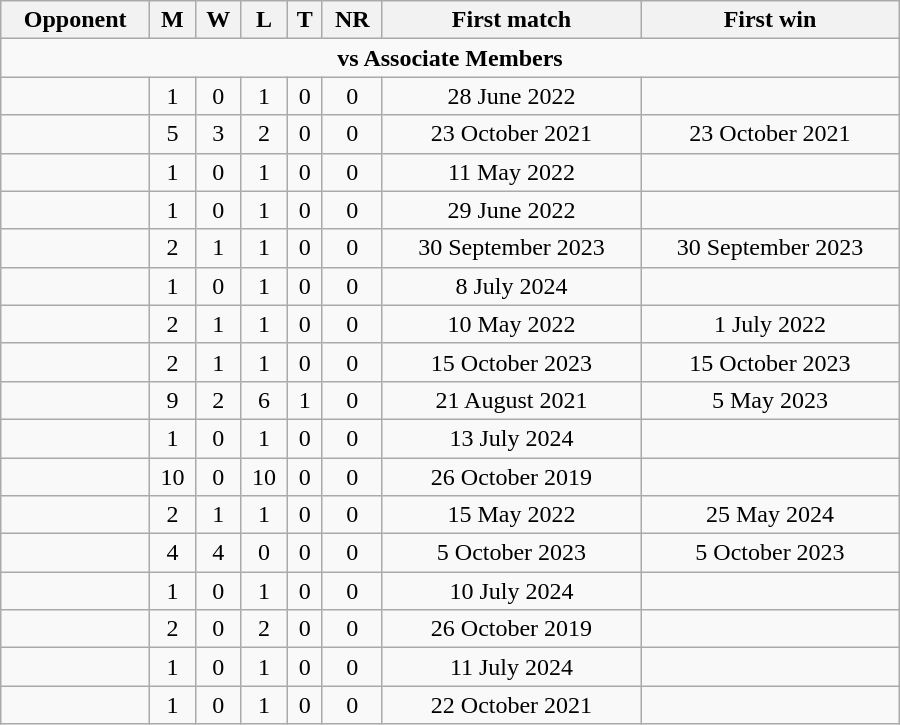<table class="wikitable" style="text-align: center; width: 600px;">
<tr>
<th>Opponent</th>
<th>M</th>
<th>W</th>
<th>L</th>
<th>T</th>
<th>NR</th>
<th>First match</th>
<th>First win</th>
</tr>
<tr>
<td colspan="8" style="text-align:center;"><strong>vs Associate Members</strong></td>
</tr>
<tr>
<td align=left></td>
<td>1</td>
<td>0</td>
<td>1</td>
<td>0</td>
<td>0</td>
<td>28 June 2022</td>
<td></td>
</tr>
<tr>
<td align=left></td>
<td>5</td>
<td>3</td>
<td>2</td>
<td>0</td>
<td>0</td>
<td>23 October 2021</td>
<td>23 October 2021</td>
</tr>
<tr>
<td align=left></td>
<td>1</td>
<td>0</td>
<td>1</td>
<td>0</td>
<td>0</td>
<td>11 May 2022</td>
<td></td>
</tr>
<tr>
<td align=left></td>
<td>1</td>
<td>0</td>
<td>1</td>
<td>0</td>
<td>0</td>
<td>29 June 2022</td>
<td></td>
</tr>
<tr>
<td align=left></td>
<td>2</td>
<td>1</td>
<td>1</td>
<td>0</td>
<td>0</td>
<td>30 September 2023</td>
<td>30 September 2023</td>
</tr>
<tr>
<td align=left></td>
<td>1</td>
<td>0</td>
<td>1</td>
<td>0</td>
<td>0</td>
<td>8 July 2024</td>
<td></td>
</tr>
<tr>
<td align=left></td>
<td>2</td>
<td>1</td>
<td>1</td>
<td>0</td>
<td>0</td>
<td>10 May 2022</td>
<td>1 July 2022</td>
</tr>
<tr>
<td align=left></td>
<td>2</td>
<td>1</td>
<td>1</td>
<td>0</td>
<td>0</td>
<td>15 October 2023</td>
<td>15 October 2023</td>
</tr>
<tr>
<td align=left></td>
<td>9</td>
<td>2</td>
<td>6</td>
<td>1</td>
<td>0</td>
<td>21 August 2021</td>
<td>5 May 2023</td>
</tr>
<tr>
<td align=left></td>
<td>1</td>
<td>0</td>
<td>1</td>
<td>0</td>
<td>0</td>
<td>13 July 2024</td>
<td></td>
</tr>
<tr>
<td align=left></td>
<td>10</td>
<td>0</td>
<td>10</td>
<td>0</td>
<td>0</td>
<td>26 October 2019</td>
<td></td>
</tr>
<tr>
<td align=left></td>
<td>2</td>
<td>1</td>
<td>1</td>
<td>0</td>
<td>0</td>
<td>15 May 2022</td>
<td>25 May 2024</td>
</tr>
<tr>
<td align=left></td>
<td>4</td>
<td>4</td>
<td>0</td>
<td>0</td>
<td>0</td>
<td>5 October 2023</td>
<td>5 October 2023</td>
</tr>
<tr>
<td align=left></td>
<td>1</td>
<td>0</td>
<td>1</td>
<td>0</td>
<td>0</td>
<td>10 July 2024</td>
<td></td>
</tr>
<tr>
<td align=left></td>
<td>2</td>
<td>0</td>
<td>2</td>
<td>0</td>
<td>0</td>
<td>26 October 2019</td>
<td></td>
</tr>
<tr>
<td align=left></td>
<td>1</td>
<td>0</td>
<td>1</td>
<td>0</td>
<td>0</td>
<td>11 July 2024</td>
<td></td>
</tr>
<tr>
<td align=left></td>
<td>1</td>
<td>0</td>
<td>1</td>
<td>0</td>
<td>0</td>
<td>22 October 2021</td>
<td></td>
</tr>
</table>
